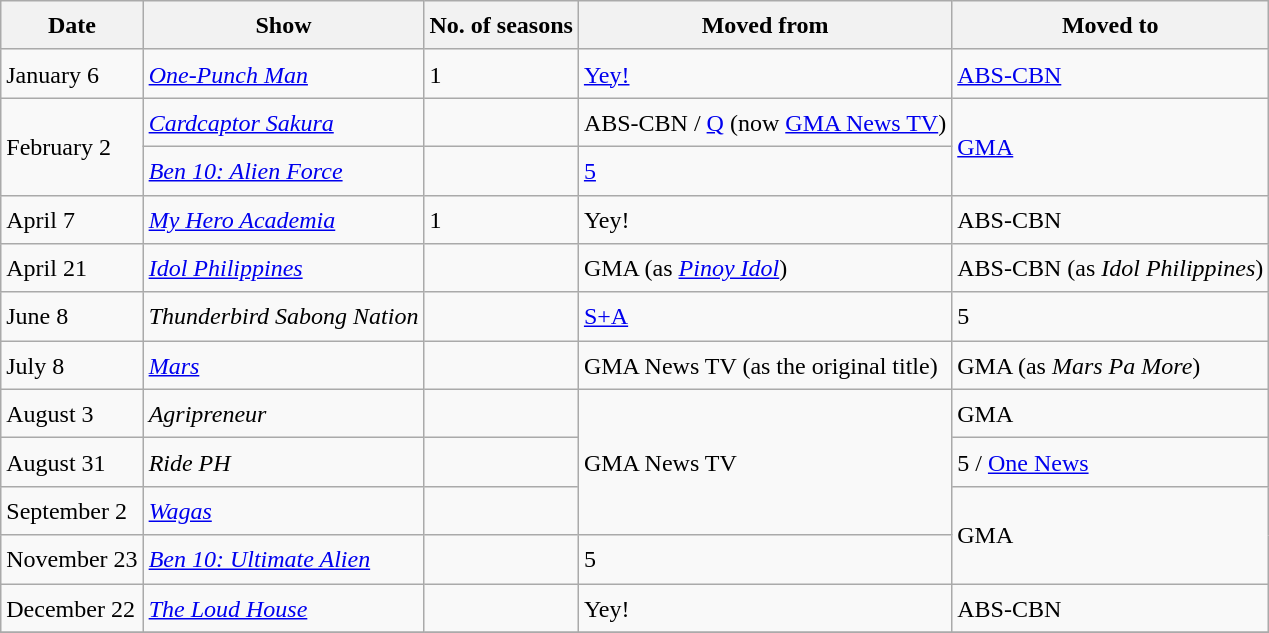<table class="wikitable" style="text-align:left; line-height:25px; width:auto;">
<tr>
<th>Date</th>
<th>Show</th>
<th>No. of seasons</th>
<th>Moved from</th>
<th>Moved to</th>
</tr>
<tr>
<td>January 6</td>
<td><em><a href='#'>One-Punch Man</a></em></td>
<td>1</td>
<td><a href='#'>Yey!</a></td>
<td><a href='#'>ABS-CBN</a></td>
</tr>
<tr>
<td rowspan="2">February 2</td>
<td><em><a href='#'>Cardcaptor Sakura</a></em></td>
<td></td>
<td>ABS-CBN / <a href='#'>Q</a> (now <a href='#'>GMA News TV</a>)</td>
<td rowspan="2"><a href='#'>GMA</a></td>
</tr>
<tr>
<td><em><a href='#'>Ben 10: Alien Force</a></em></td>
<td></td>
<td><a href='#'>5</a></td>
</tr>
<tr>
<td>April 7</td>
<td><em><a href='#'>My Hero Academia</a></em></td>
<td>1</td>
<td>Yey!</td>
<td>ABS-CBN</td>
</tr>
<tr>
<td>April 21</td>
<td><em><a href='#'>Idol Philippines</a></em></td>
<td></td>
<td>GMA (as <em><a href='#'>Pinoy Idol</a></em>)</td>
<td>ABS-CBN (as <em>Idol Philippines</em>)</td>
</tr>
<tr>
<td>June 8</td>
<td><em>Thunderbird Sabong Nation</em></td>
<td></td>
<td><a href='#'>S+A</a></td>
<td>5</td>
</tr>
<tr>
<td>July 8</td>
<td><em><a href='#'>Mars</a></em></td>
<td></td>
<td>GMA News TV (as the original title)</td>
<td>GMA (as <em>Mars Pa More</em>)</td>
</tr>
<tr>
<td>August 3</td>
<td><em>Agripreneur</em></td>
<td></td>
<td rowspan="3">GMA News TV</td>
<td>GMA</td>
</tr>
<tr>
<td>August 31</td>
<td><em>Ride PH</em></td>
<td></td>
<td>5 / <a href='#'>One News</a></td>
</tr>
<tr>
<td>September 2</td>
<td><em><a href='#'>Wagas</a></em></td>
<td></td>
<td rowspan="2">GMA</td>
</tr>
<tr>
<td>November 23</td>
<td><em><a href='#'>Ben 10: Ultimate Alien</a></em></td>
<td></td>
<td>5</td>
</tr>
<tr>
<td>December 22</td>
<td><em><a href='#'>The Loud House</a></em></td>
<td></td>
<td>Yey!</td>
<td>ABS-CBN</td>
</tr>
<tr>
</tr>
</table>
